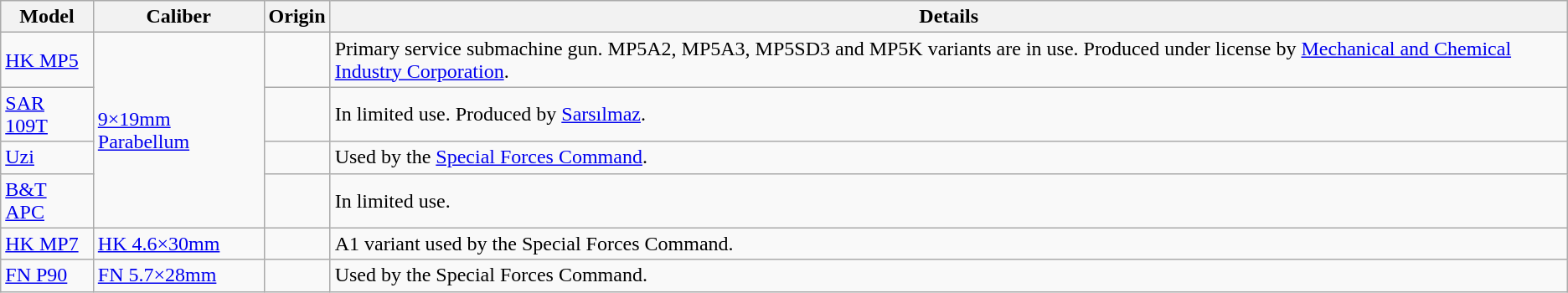<table class="wikitable">
<tr>
<th>Model</th>
<th>Caliber</th>
<th>Origin</th>
<th>Details</th>
</tr>
<tr>
<td><a href='#'>HK MP5</a></td>
<td rowspan="4"><a href='#'>9×19mm Parabellum</a></td>
<td><br></td>
<td>Primary service submachine gun. MP5A2, MP5A3, MP5SD3 and MP5K variants are in use. Produced under license by <a href='#'>Mechanical and Chemical Industry Corporation</a>.</td>
</tr>
<tr>
<td><a href='#'>SAR 109T</a></td>
<td></td>
<td>In limited use. Produced by <a href='#'>Sarsılmaz</a>.</td>
</tr>
<tr>
<td><a href='#'>Uzi</a></td>
<td></td>
<td>Used by the <a href='#'>Special Forces Command</a>.</td>
</tr>
<tr>
<td><a href='#'>B&T APC</a></td>
<td></td>
<td>In limited use.</td>
</tr>
<tr>
<td><a href='#'>HK MP7</a></td>
<td><a href='#'>HK 4.6×30mm</a></td>
<td></td>
<td>A1 variant used by the Special Forces Command.</td>
</tr>
<tr>
<td><a href='#'>FN P90</a></td>
<td><a href='#'>FN 5.7×28mm</a></td>
<td></td>
<td>Used by the Special Forces Command.</td>
</tr>
</table>
